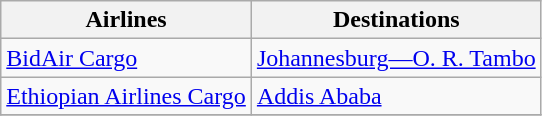<table class="wikitable sortable">
<tr>
<th>Airlines</th>
<th>Destinations</th>
</tr>
<tr>
<td><a href='#'>BidAir Cargo</a></td>
<td><a href='#'>Johannesburg—O. R. Tambo</a></td>
</tr>
<tr>
<td><a href='#'>Ethiopian Airlines Cargo</a></td>
<td><a href='#'>Addis Ababa</a></td>
</tr>
<tr>
</tr>
</table>
